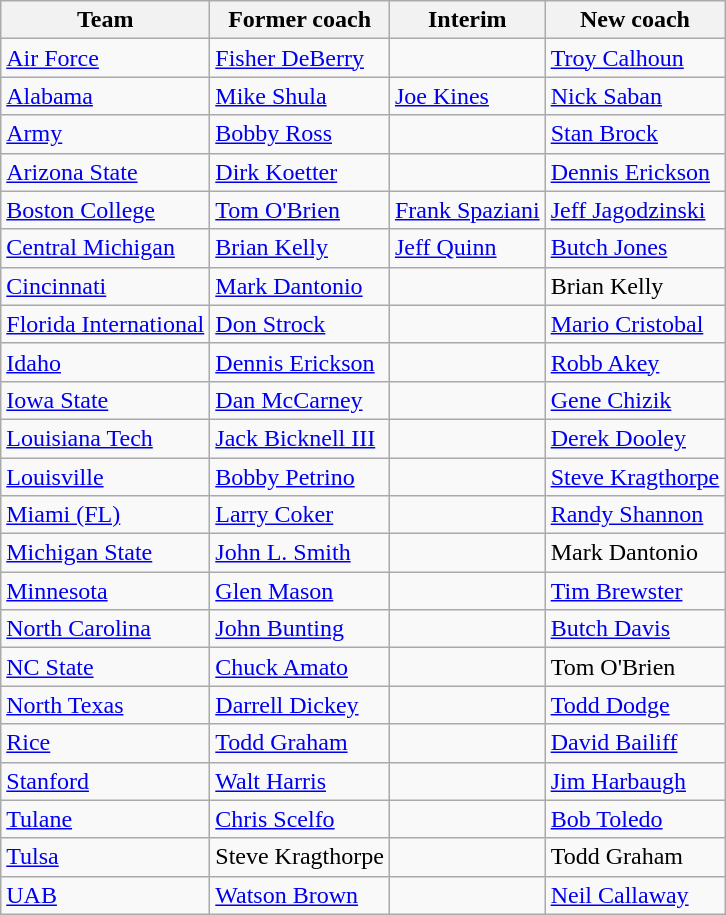<table class="wikitable" white-space:nowrap;">
<tr>
<th>Team</th>
<th>Former coach</th>
<th>Interim</th>
<th>New coach</th>
</tr>
<tr>
<td><a href='#'>Air Force</a></td>
<td><a href='#'>Fisher DeBerry</a></td>
<td></td>
<td><a href='#'>Troy Calhoun</a></td>
</tr>
<tr>
<td><a href='#'>Alabama</a></td>
<td><a href='#'>Mike Shula</a></td>
<td><a href='#'>Joe Kines</a></td>
<td><a href='#'>Nick Saban</a></td>
</tr>
<tr>
<td><a href='#'>Army</a></td>
<td><a href='#'>Bobby Ross</a></td>
<td></td>
<td><a href='#'>Stan Brock</a></td>
</tr>
<tr>
<td><a href='#'>Arizona State</a></td>
<td><a href='#'>Dirk Koetter</a></td>
<td></td>
<td><a href='#'>Dennis Erickson</a></td>
</tr>
<tr>
<td><a href='#'>Boston College</a></td>
<td><a href='#'>Tom O'Brien</a></td>
<td><a href='#'>Frank Spaziani</a></td>
<td><a href='#'>Jeff Jagodzinski</a></td>
</tr>
<tr>
<td><a href='#'>Central Michigan</a></td>
<td><a href='#'>Brian Kelly</a></td>
<td><a href='#'>Jeff Quinn</a></td>
<td><a href='#'>Butch Jones</a></td>
</tr>
<tr>
<td><a href='#'>Cincinnati</a></td>
<td><a href='#'>Mark Dantonio</a></td>
<td></td>
<td>Brian Kelly</td>
</tr>
<tr>
<td><a href='#'>Florida International</a></td>
<td><a href='#'>Don Strock</a></td>
<td></td>
<td><a href='#'>Mario Cristobal</a></td>
</tr>
<tr>
<td><a href='#'>Idaho</a></td>
<td><a href='#'>Dennis Erickson</a></td>
<td></td>
<td><a href='#'>Robb Akey</a></td>
</tr>
<tr>
<td><a href='#'>Iowa State</a></td>
<td><a href='#'>Dan McCarney</a></td>
<td></td>
<td><a href='#'>Gene Chizik</a></td>
</tr>
<tr>
<td><a href='#'>Louisiana Tech</a></td>
<td><a href='#'>Jack Bicknell III</a></td>
<td></td>
<td><a href='#'>Derek Dooley</a></td>
</tr>
<tr>
<td><a href='#'>Louisville</a></td>
<td><a href='#'>Bobby Petrino</a></td>
<td></td>
<td><a href='#'>Steve Kragthorpe</a></td>
</tr>
<tr>
<td><a href='#'>Miami (FL)</a></td>
<td><a href='#'>Larry Coker</a></td>
<td></td>
<td><a href='#'>Randy Shannon</a></td>
</tr>
<tr>
<td><a href='#'>Michigan State</a></td>
<td><a href='#'>John L. Smith</a></td>
<td></td>
<td>Mark Dantonio</td>
</tr>
<tr>
<td><a href='#'>Minnesota</a></td>
<td><a href='#'>Glen Mason</a></td>
<td></td>
<td><a href='#'>Tim Brewster</a></td>
</tr>
<tr>
<td><a href='#'>North Carolina</a></td>
<td><a href='#'>John Bunting</a></td>
<td></td>
<td><a href='#'>Butch Davis</a></td>
</tr>
<tr>
<td><a href='#'>NC State</a></td>
<td><a href='#'>Chuck Amato</a></td>
<td></td>
<td>Tom O'Brien</td>
</tr>
<tr>
<td><a href='#'>North Texas</a></td>
<td><a href='#'>Darrell Dickey</a></td>
<td></td>
<td><a href='#'>Todd Dodge</a></td>
</tr>
<tr>
<td><a href='#'>Rice</a></td>
<td><a href='#'>Todd Graham</a></td>
<td></td>
<td><a href='#'>David Bailiff</a></td>
</tr>
<tr>
<td><a href='#'>Stanford</a></td>
<td><a href='#'>Walt Harris</a></td>
<td></td>
<td><a href='#'>Jim Harbaugh</a></td>
</tr>
<tr>
<td><a href='#'>Tulane</a></td>
<td><a href='#'>Chris Scelfo</a></td>
<td></td>
<td><a href='#'>Bob Toledo</a></td>
</tr>
<tr>
<td><a href='#'>Tulsa</a></td>
<td>Steve Kragthorpe</td>
<td></td>
<td>Todd Graham</td>
</tr>
<tr>
<td><a href='#'>UAB</a></td>
<td><a href='#'>Watson Brown</a></td>
<td></td>
<td><a href='#'>Neil Callaway</a></td>
</tr>
</table>
